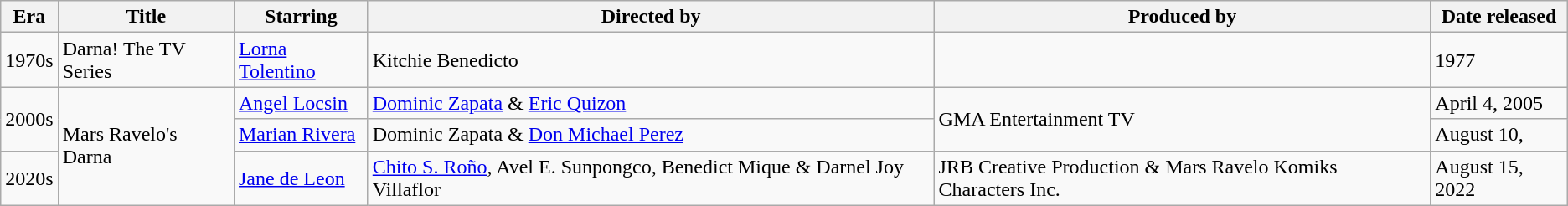<table class="wikitable sortable">
<tr>
<th>Era</th>
<th>Title</th>
<th>Starring</th>
<th>Directed by</th>
<th>Produced by</th>
<th>Date released</th>
</tr>
<tr>
<td>1970s</td>
<td>Darna! The TV Series</td>
<td><a href='#'>Lorna Tolentino</a></td>
<td>Kitchie Benedicto</td>
<td></td>
<td>1977</td>
</tr>
<tr>
<td rowspan="2">2000s</td>
<td rowspan="3">Mars Ravelo's Darna</td>
<td><a href='#'>Angel Locsin</a></td>
<td><a href='#'>Dominic Zapata</a> & <a href='#'>Eric Quizon</a></td>
<td rowspan="2">GMA Entertainment TV</td>
<td>April 4, 2005</td>
</tr>
<tr>
<td><a href='#'>Marian Rivera</a></td>
<td>Dominic Zapata & <a href='#'>Don Michael Perez</a></td>
<td>August 10,</td>
</tr>
<tr>
<td>2020s</td>
<td><a href='#'>Jane de Leon</a></td>
<td><a href='#'>Chito S. Roño</a>, Avel E. Sunpongco, Benedict Mique & Darnel Joy Villaflor</td>
<td>JRB Creative Production & Mars Ravelo Komiks Characters Inc.</td>
<td>August 15, 2022</td>
</tr>
</table>
